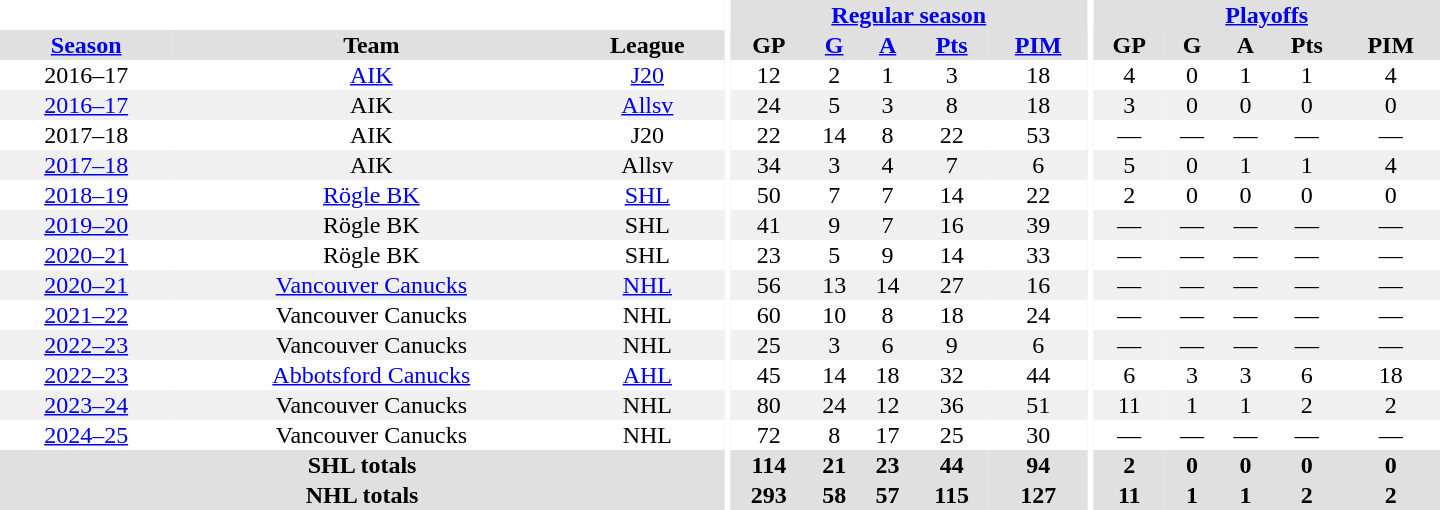<table border="0" cellpadding="1" cellspacing="0" style="text-align:center; width:60em;">
<tr bgcolor="#e0e0e0">
<th colspan="3" bgcolor="#ffffff"></th>
<th rowspan="100" bgcolor="#ffffff"></th>
<th colspan="5"><a href='#'>Regular season</a></th>
<th rowspan="100" bgcolor="#ffffff"></th>
<th colspan="5"><a href='#'>Playoffs</a></th>
</tr>
<tr bgcolor="#e0e0e0">
<th><a href='#'>Season</a></th>
<th>Team</th>
<th>League</th>
<th>GP</th>
<th><a href='#'>G</a></th>
<th><a href='#'>A</a></th>
<th><a href='#'>Pts</a></th>
<th><a href='#'>PIM</a></th>
<th>GP</th>
<th>G</th>
<th>A</th>
<th>Pts</th>
<th>PIM</th>
</tr>
<tr>
<td>2016–17</td>
<td><a href='#'>AIK</a></td>
<td><a href='#'>J20</a></td>
<td>12</td>
<td>2</td>
<td>1</td>
<td>3</td>
<td>18</td>
<td>4</td>
<td>0</td>
<td>1</td>
<td>1</td>
<td>4</td>
</tr>
<tr bgcolor="#f0f0f0">
<td><a href='#'>2016–17</a></td>
<td>AIK</td>
<td><a href='#'>Allsv</a></td>
<td>24</td>
<td>5</td>
<td>3</td>
<td>8</td>
<td>18</td>
<td>3</td>
<td>0</td>
<td>0</td>
<td>0</td>
<td>0</td>
</tr>
<tr>
<td>2017–18</td>
<td>AIK</td>
<td>J20</td>
<td>22</td>
<td>14</td>
<td>8</td>
<td>22</td>
<td>53</td>
<td>—</td>
<td>—</td>
<td>—</td>
<td>—</td>
<td>—</td>
</tr>
<tr bgcolor="#f0f0f0">
<td><a href='#'>2017–18</a></td>
<td>AIK</td>
<td>Allsv</td>
<td>34</td>
<td>3</td>
<td>4</td>
<td>7</td>
<td>6</td>
<td>5</td>
<td>0</td>
<td>1</td>
<td>1</td>
<td>4</td>
</tr>
<tr>
<td><a href='#'>2018–19</a></td>
<td><a href='#'>Rögle BK</a></td>
<td><a href='#'>SHL</a></td>
<td>50</td>
<td>7</td>
<td>7</td>
<td>14</td>
<td>22</td>
<td>2</td>
<td>0</td>
<td>0</td>
<td>0</td>
<td>0</td>
</tr>
<tr bgcolor="#f0f0f0">
<td><a href='#'>2019–20</a></td>
<td>Rögle BK</td>
<td>SHL</td>
<td>41</td>
<td>9</td>
<td>7</td>
<td>16</td>
<td>39</td>
<td>—</td>
<td>—</td>
<td>—</td>
<td>—</td>
<td>—</td>
</tr>
<tr>
<td><a href='#'>2020–21</a></td>
<td>Rögle BK</td>
<td>SHL</td>
<td>23</td>
<td>5</td>
<td>9</td>
<td>14</td>
<td>33</td>
<td>—</td>
<td>—</td>
<td>—</td>
<td>—</td>
<td>—</td>
</tr>
<tr bgcolor="#f0f0f0">
<td><a href='#'>2020–21</a></td>
<td><a href='#'>Vancouver Canucks</a></td>
<td><a href='#'>NHL</a></td>
<td>56</td>
<td>13</td>
<td>14</td>
<td>27</td>
<td>16</td>
<td>—</td>
<td>—</td>
<td>—</td>
<td>—</td>
<td>—</td>
</tr>
<tr>
<td><a href='#'>2021–22</a></td>
<td>Vancouver Canucks</td>
<td>NHL</td>
<td>60</td>
<td>10</td>
<td>8</td>
<td>18</td>
<td>24</td>
<td>—</td>
<td>—</td>
<td>—</td>
<td>—</td>
<td>—</td>
</tr>
<tr bgcolor="#f0f0f0">
<td><a href='#'>2022–23</a></td>
<td>Vancouver Canucks</td>
<td>NHL</td>
<td>25</td>
<td>3</td>
<td>6</td>
<td>9</td>
<td>6</td>
<td>—</td>
<td>—</td>
<td>—</td>
<td>—</td>
<td>—</td>
</tr>
<tr>
<td><a href='#'>2022–23</a></td>
<td><a href='#'>Abbotsford Canucks</a></td>
<td><a href='#'>AHL</a></td>
<td>45</td>
<td>14</td>
<td>18</td>
<td>32</td>
<td>44</td>
<td>6</td>
<td>3</td>
<td>3</td>
<td>6</td>
<td>18</td>
</tr>
<tr bgcolor="#f0f0f0">
<td><a href='#'>2023–24</a></td>
<td>Vancouver Canucks</td>
<td>NHL</td>
<td>80</td>
<td>24</td>
<td>12</td>
<td>36</td>
<td>51</td>
<td>11</td>
<td>1</td>
<td>1</td>
<td>2</td>
<td>2</td>
</tr>
<tr>
<td><a href='#'>2024–25</a></td>
<td>Vancouver Canucks</td>
<td>NHL</td>
<td>72</td>
<td>8</td>
<td>17</td>
<td>25</td>
<td>30</td>
<td>—</td>
<td>—</td>
<td>—</td>
<td>—</td>
<td>—</td>
</tr>
<tr bgcolor="#e0e0e0">
<th colspan="3">SHL totals</th>
<th>114</th>
<th>21</th>
<th>23</th>
<th>44</th>
<th>94</th>
<th>2</th>
<th>0</th>
<th>0</th>
<th>0</th>
<th>0</th>
</tr>
<tr bgcolor="#e0e0e0">
<th colspan="3">NHL totals</th>
<th>293</th>
<th>58</th>
<th>57</th>
<th>115</th>
<th>127</th>
<th>11</th>
<th>1</th>
<th>1</th>
<th>2</th>
<th>2</th>
</tr>
</table>
